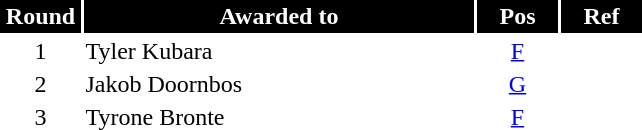<table class="toccolours" style="width:27em">
<tr>
<th style="background:#000000;color:white;border:#000000 1px solid; width: 50px">Round</th>
<th style="background:#000000;color:white;border:#000000 1px solid">Awarded to</th>
<th style="background:#000000;color:white;border:#000000 1px solid; width: 50px">Pos</th>
<th style="background:#000000;color:white;border:#000000 1px solid; width: 50px">Ref</th>
</tr>
<tr>
<td align="center">1</td>
<td> Tyler Kubara</td>
<td align="center"><a href='#'>F</a></td>
<td></td>
</tr>
<tr>
<td align="center">2</td>
<td> Jakob Doornbos</td>
<td align="center"><a href='#'>G</a></td>
<td></td>
</tr>
<tr>
<td align="center">3</td>
<td> Tyrone Bronte</td>
<td align="center"><a href='#'>F</a></td>
<td></td>
</tr>
<tr>
</tr>
</table>
